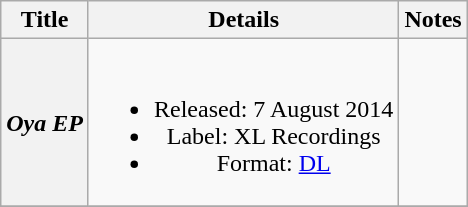<table class="wikitable plainrowheaders" style="text-align:center;">
<tr>
<th scope="col">Title</th>
<th scope="col">Details</th>
<th scope="col">Notes</th>
</tr>
<tr>
<th scope="row"><em>Oya EP</em></th>
<td><br><ul><li>Released: 7 August 2014</li><li>Label: XL Recordings</li><li>Format: <a href='#'>DL</a></li></ul></td>
<td><br></td>
</tr>
<tr>
</tr>
</table>
